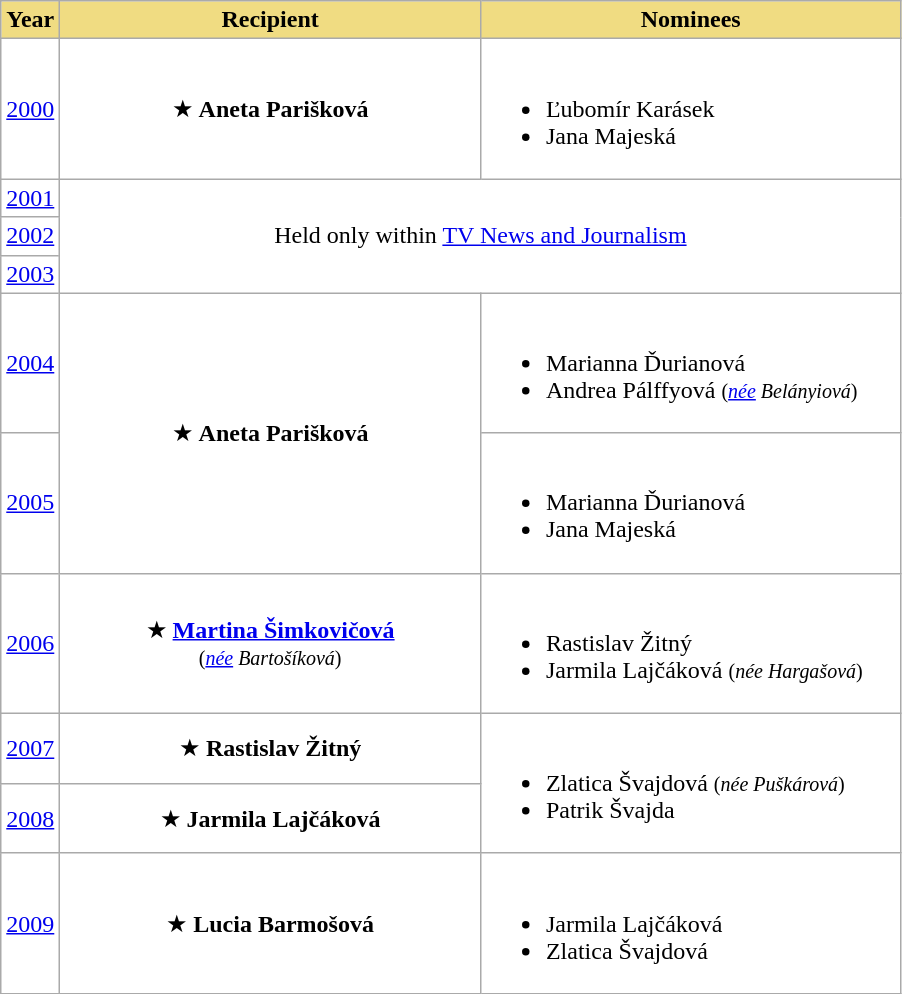<table class=wikitable sortable style="background:white">
<tr>
<th style=background:#F0DC82>Year</th>
<th style=background:#F0DC82 width=273>Recipient</th>
<th style=background:#F0DC82 width=273>Nominees</th>
</tr>
<tr>
<td><a href='#'>2000</a></td>
<td align=center>★ <strong>Aneta Parišková</strong></td>
<td><br><ul><li>Ľubomír Karásek</li><li>Jana Majeská</li></ul></td>
</tr>
<tr>
<td><a href='#'>2001</a></td>
<td rowspan=3 colspan=2 align=center>Held only within <a href='#'>TV News and Journalism</a></td>
</tr>
<tr>
<td><a href='#'>2002</a></td>
</tr>
<tr>
<td><a href='#'>2003</a></td>
</tr>
<tr>
<td><a href='#'>2004</a></td>
<td rowspan=2 align=center>★ <strong>Aneta Parišková</strong> <br></td>
<td><br><ul><li>Marianna Ďurianová</li><li>Andrea Pálffyová <small>(<em><a href='#'>née</a> Belányiová</em>)</small></li></ul></td>
</tr>
<tr>
<td><a href='#'>2005</a></td>
<td><br><ul><li>Marianna Ďurianová</li><li>Jana Majeská</li></ul></td>
</tr>
<tr>
<td><a href='#'>2006</a></td>
<td align=center>★ <strong><a href='#'>Martina Šimkovičová</a></strong> <br><small>(<em><a href='#'>née</a> Bartošíková</em>)</small></td>
<td><br><ul><li>Rastislav Žitný</li><li>Jarmila Lajčáková <small>(<em>née Hargašová</em>)</small></li></ul></td>
</tr>
<tr>
<td><a href='#'>2007</a></td>
<td align=center>★ <strong>Rastislav Žitný</strong></td>
<td rowspan=2><br><ul><li>Zlatica Švajdová <small>(<em>née Puškárová</em>)</small></li><li>Patrik Švajda</li></ul></td>
</tr>
<tr>
<td><a href='#'>2008</a></td>
<td align=center>★ <strong>Jarmila Lajčáková</strong></td>
</tr>
<tr>
<td><a href='#'>2009</a></td>
<td align=center>★ <strong>Lucia Barmošová</strong> <br></td>
<td><br><ul><li>Jarmila Lajčáková</li><li>Zlatica Švajdová</li></ul></td>
</tr>
</table>
